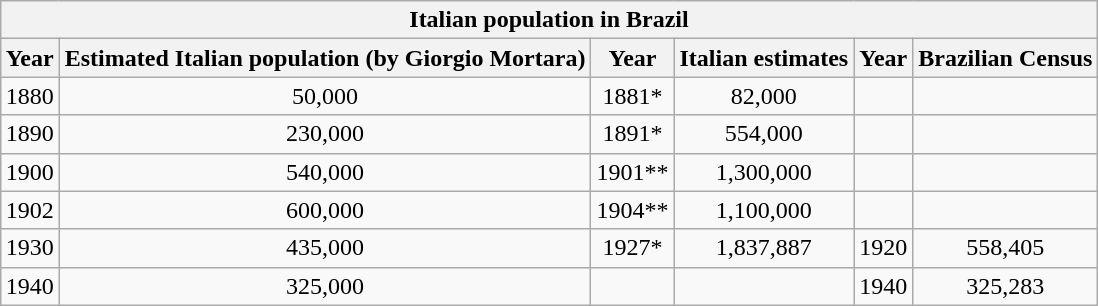<table class="wikitable" style="text-align:center; margin:auto;">
<tr>
<th colspan=6>Italian population in Brazil</th>
</tr>
<tr>
<th>Year</th>
<th>Estimated Italian population (by Giorgio Mortara)</th>
<th>Year</th>
<th>Italian estimates</th>
<th>Year</th>
<th>Brazilian Census</th>
</tr>
<tr>
<td>1880</td>
<td>50,000</td>
<td>1881*</td>
<td>82,000</td>
<td></td>
<td></td>
</tr>
<tr>
<td>1890</td>
<td>230,000</td>
<td>1891*</td>
<td>554,000</td>
<td></td>
<td></td>
</tr>
<tr>
<td>1900</td>
<td>540,000</td>
<td>1901**</td>
<td>1,300,000</td>
<td></td>
<td></td>
</tr>
<tr>
<td>1902</td>
<td>600,000</td>
<td>1904**</td>
<td>1,100,000</td>
<td></td>
<td></td>
</tr>
<tr>
<td>1930</td>
<td>435,000</td>
<td>1927*</td>
<td>1,837,887</td>
<td>1920</td>
<td>558,405</td>
</tr>
<tr>
<td>1940</td>
<td>325,000</td>
<td></td>
<td></td>
<td>1940</td>
<td>325,283</td>
</tr>
</table>
